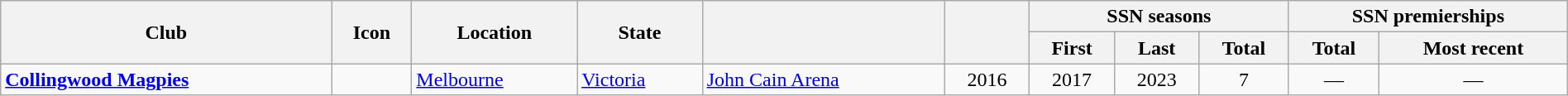<table class="wikitable sortable" style="width:100%">
<tr>
<th rowspan="2">Club</th>
<th rowspan="2">Icon</th>
<th rowspan="2">Location</th>
<th rowspan="2">State</th>
<th rowspan="2"></th>
<th rowspan="2"></th>
<th colspan="3">SSN seasons</th>
<th colspan="2">SSN premierships</th>
</tr>
<tr>
<th>First</th>
<th>Last</th>
<th>Total</th>
<th>Total</th>
<th>Most recent</th>
</tr>
<tr>
<td><strong><a href='#'>Collingwood Magpies</a></strong></td>
<td style="text-align:center;"></td>
<td><a href='#'>Melbourne</a></td>
<td> <a href='#'>Victoria</a></td>
<td><a href='#'>John Cain Arena</a></td>
<td align="center">2016</td>
<td align="center">2017</td>
<td align="center">2023</td>
<td align="center">7</td>
<td style="text-align: center;">—</td>
<td align="center">—</td>
</tr>
</table>
